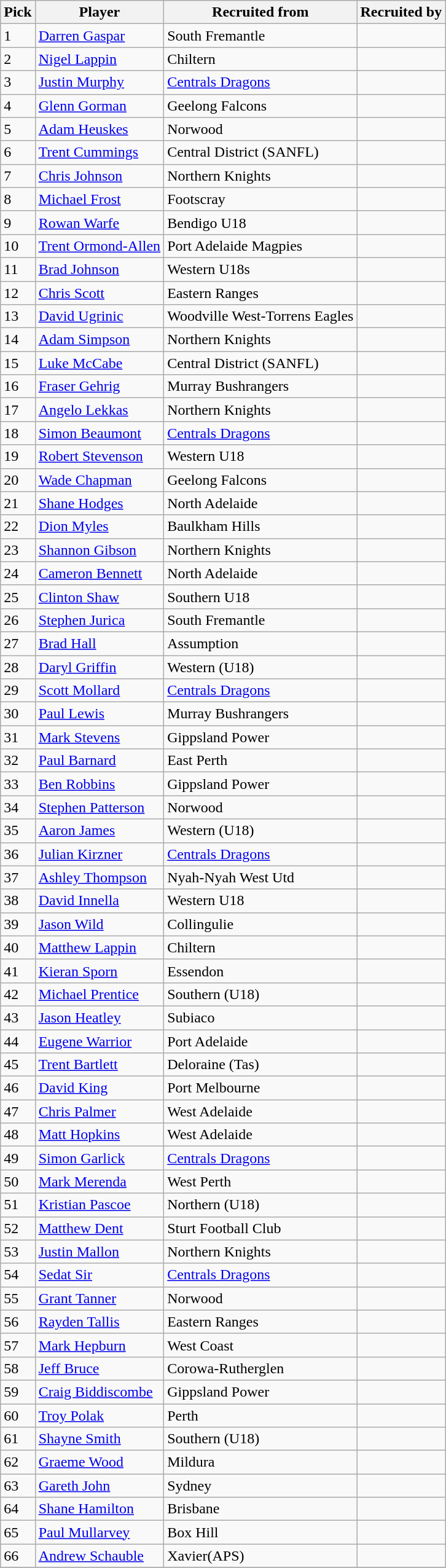<table class="wikitable sortable">
<tr>
<th>Pick</th>
<th>Player</th>
<th>Recruited from</th>
<th>Recruited by</th>
</tr>
<tr>
<td>1</td>
<td><a href='#'>Darren Gaspar</a></td>
<td>South Fremantle</td>
<td></td>
</tr>
<tr>
<td>2</td>
<td><a href='#'>Nigel Lappin</a></td>
<td>Chiltern</td>
<td></td>
</tr>
<tr>
<td>3</td>
<td><a href='#'>Justin Murphy</a></td>
<td><a href='#'>Centrals Dragons</a></td>
<td></td>
</tr>
<tr>
<td>4</td>
<td><a href='#'>Glenn Gorman</a></td>
<td>Geelong Falcons</td>
<td></td>
</tr>
<tr>
<td>5</td>
<td><a href='#'>Adam Heuskes</a></td>
<td>Norwood</td>
<td></td>
</tr>
<tr>
<td>6</td>
<td><a href='#'>Trent Cummings</a></td>
<td>Central District (SANFL)</td>
<td></td>
</tr>
<tr>
<td>7</td>
<td><a href='#'>Chris Johnson</a></td>
<td>Northern Knights</td>
<td></td>
</tr>
<tr>
<td>8</td>
<td><a href='#'>Michael Frost</a></td>
<td>Footscray</td>
<td></td>
</tr>
<tr>
<td>9</td>
<td><a href='#'>Rowan Warfe</a></td>
<td>Bendigo U18</td>
<td></td>
</tr>
<tr>
<td>10</td>
<td><a href='#'>Trent Ormond-Allen</a></td>
<td>Port Adelaide Magpies</td>
<td></td>
</tr>
<tr>
<td>11</td>
<td><a href='#'>Brad Johnson</a></td>
<td>Western U18s</td>
<td></td>
</tr>
<tr>
<td>12</td>
<td><a href='#'>Chris Scott</a></td>
<td>Eastern Ranges</td>
<td></td>
</tr>
<tr>
<td>13</td>
<td><a href='#'>David Ugrinic</a></td>
<td>Woodville West-Torrens Eagles</td>
<td></td>
</tr>
<tr>
<td>14</td>
<td><a href='#'>Adam Simpson</a></td>
<td>Northern Knights</td>
<td></td>
</tr>
<tr>
<td>15</td>
<td><a href='#'>Luke McCabe</a></td>
<td>Central District (SANFL)</td>
<td></td>
</tr>
<tr>
<td>16</td>
<td><a href='#'>Fraser Gehrig</a></td>
<td>Murray Bushrangers</td>
<td></td>
</tr>
<tr>
<td>17</td>
<td><a href='#'>Angelo Lekkas</a></td>
<td>Northern Knights</td>
<td></td>
</tr>
<tr>
<td>18</td>
<td><a href='#'>Simon Beaumont</a></td>
<td><a href='#'>Centrals Dragons</a></td>
<td></td>
</tr>
<tr>
<td>19</td>
<td><a href='#'>Robert Stevenson</a></td>
<td>Western U18</td>
<td></td>
</tr>
<tr>
<td>20</td>
<td><a href='#'>Wade Chapman</a></td>
<td>Geelong Falcons</td>
<td></td>
</tr>
<tr>
<td>21</td>
<td><a href='#'>Shane Hodges</a></td>
<td>North Adelaide</td>
<td></td>
</tr>
<tr>
<td>22</td>
<td><a href='#'>Dion Myles</a></td>
<td>Baulkham Hills</td>
<td></td>
</tr>
<tr>
<td>23</td>
<td><a href='#'>Shannon Gibson</a></td>
<td>Northern Knights</td>
<td></td>
</tr>
<tr>
<td>24</td>
<td><a href='#'>Cameron Bennett</a></td>
<td>North Adelaide</td>
<td></td>
</tr>
<tr>
<td>25</td>
<td><a href='#'>Clinton Shaw</a></td>
<td>Southern U18</td>
<td></td>
</tr>
<tr>
<td>26</td>
<td><a href='#'>Stephen Jurica</a></td>
<td>South Fremantle</td>
<td></td>
</tr>
<tr>
<td>27</td>
<td><a href='#'>Brad Hall</a></td>
<td>Assumption</td>
<td></td>
</tr>
<tr>
<td>28</td>
<td><a href='#'>Daryl Griffin</a></td>
<td>Western (U18)</td>
<td></td>
</tr>
<tr>
<td>29</td>
<td><a href='#'>Scott Mollard</a></td>
<td><a href='#'>Centrals Dragons</a></td>
<td></td>
</tr>
<tr>
<td>30</td>
<td><a href='#'>Paul Lewis</a></td>
<td>Murray Bushrangers</td>
<td></td>
</tr>
<tr>
<td>31</td>
<td><a href='#'>Mark Stevens</a></td>
<td>Gippsland Power</td>
<td></td>
</tr>
<tr>
<td>32</td>
<td><a href='#'>Paul Barnard</a></td>
<td>East Perth</td>
<td></td>
</tr>
<tr>
<td>33</td>
<td><a href='#'>Ben Robbins</a></td>
<td>Gippsland Power</td>
<td></td>
</tr>
<tr>
<td>34</td>
<td><a href='#'>Stephen Patterson</a></td>
<td>Norwood</td>
<td></td>
</tr>
<tr>
<td>35</td>
<td><a href='#'>Aaron James</a></td>
<td>Western (U18)</td>
<td></td>
</tr>
<tr>
<td>36</td>
<td><a href='#'>Julian Kirzner</a></td>
<td><a href='#'>Centrals Dragons</a></td>
<td></td>
</tr>
<tr>
<td>37</td>
<td><a href='#'>Ashley Thompson</a></td>
<td>Nyah-Nyah West Utd</td>
<td></td>
</tr>
<tr>
<td>38</td>
<td><a href='#'>David Innella</a></td>
<td>Western U18</td>
<td></td>
</tr>
<tr>
<td>39</td>
<td><a href='#'>Jason Wild</a></td>
<td>Collingulie</td>
<td></td>
</tr>
<tr>
<td>40</td>
<td><a href='#'>Matthew Lappin</a></td>
<td>Chiltern</td>
<td></td>
</tr>
<tr>
<td>41</td>
<td><a href='#'>Kieran Sporn</a></td>
<td>Essendon</td>
<td></td>
</tr>
<tr>
<td>42</td>
<td><a href='#'>Michael Prentice</a></td>
<td>Southern (U18)</td>
<td></td>
</tr>
<tr>
<td>43</td>
<td><a href='#'>Jason Heatley</a></td>
<td>Subiaco</td>
<td></td>
</tr>
<tr>
<td>44</td>
<td><a href='#'>Eugene Warrior</a></td>
<td>Port Adelaide</td>
<td></td>
</tr>
<tr>
<td>45</td>
<td><a href='#'>Trent Bartlett</a></td>
<td>Deloraine (Tas)</td>
<td></td>
</tr>
<tr>
<td>46</td>
<td><a href='#'>David King</a></td>
<td>Port Melbourne</td>
<td></td>
</tr>
<tr>
<td>47</td>
<td><a href='#'>Chris Palmer</a></td>
<td>West Adelaide</td>
<td></td>
</tr>
<tr>
<td>48</td>
<td><a href='#'>Matt Hopkins</a></td>
<td>West Adelaide</td>
<td></td>
</tr>
<tr>
<td>49</td>
<td><a href='#'>Simon Garlick</a></td>
<td><a href='#'>Centrals Dragons</a></td>
<td></td>
</tr>
<tr>
<td>50</td>
<td><a href='#'>Mark Merenda</a></td>
<td>West Perth</td>
<td></td>
</tr>
<tr>
<td>51</td>
<td><a href='#'>Kristian Pascoe</a></td>
<td>Northern (U18)</td>
<td></td>
</tr>
<tr>
<td>52</td>
<td><a href='#'>Matthew Dent</a></td>
<td>Sturt Football Club</td>
<td></td>
</tr>
<tr>
<td>53</td>
<td><a href='#'>Justin Mallon</a></td>
<td>Northern Knights</td>
<td></td>
</tr>
<tr>
<td>54</td>
<td><a href='#'>Sedat Sir</a></td>
<td><a href='#'>Centrals Dragons</a></td>
<td></td>
</tr>
<tr>
<td>55</td>
<td><a href='#'>Grant Tanner</a></td>
<td>Norwood</td>
<td></td>
</tr>
<tr>
<td>56</td>
<td><a href='#'>Rayden Tallis</a></td>
<td>Eastern Ranges</td>
<td></td>
</tr>
<tr>
<td>57</td>
<td><a href='#'>Mark Hepburn</a></td>
<td>West Coast</td>
<td></td>
</tr>
<tr>
<td>58</td>
<td><a href='#'>Jeff Bruce</a></td>
<td>Corowa-Rutherglen</td>
<td></td>
</tr>
<tr>
<td>59</td>
<td><a href='#'>Craig Biddiscombe</a></td>
<td>Gippsland Power</td>
<td></td>
</tr>
<tr>
<td>60</td>
<td><a href='#'>Troy Polak</a></td>
<td>Perth</td>
<td></td>
</tr>
<tr>
<td>61</td>
<td><a href='#'>Shayne Smith</a></td>
<td>Southern (U18)</td>
<td></td>
</tr>
<tr>
<td>62</td>
<td><a href='#'>Graeme Wood</a></td>
<td>Mildura</td>
<td></td>
</tr>
<tr>
<td>63</td>
<td><a href='#'>Gareth John</a></td>
<td>Sydney</td>
<td></td>
</tr>
<tr>
<td>64</td>
<td><a href='#'>Shane Hamilton</a></td>
<td>Brisbane</td>
<td></td>
</tr>
<tr>
<td>65</td>
<td><a href='#'>Paul Mullarvey</a></td>
<td>Box Hill</td>
<td></td>
</tr>
<tr>
<td>66</td>
<td><a href='#'>Andrew Schauble</a></td>
<td>Xavier(APS)</td>
<td></td>
</tr>
<tr>
</tr>
</table>
